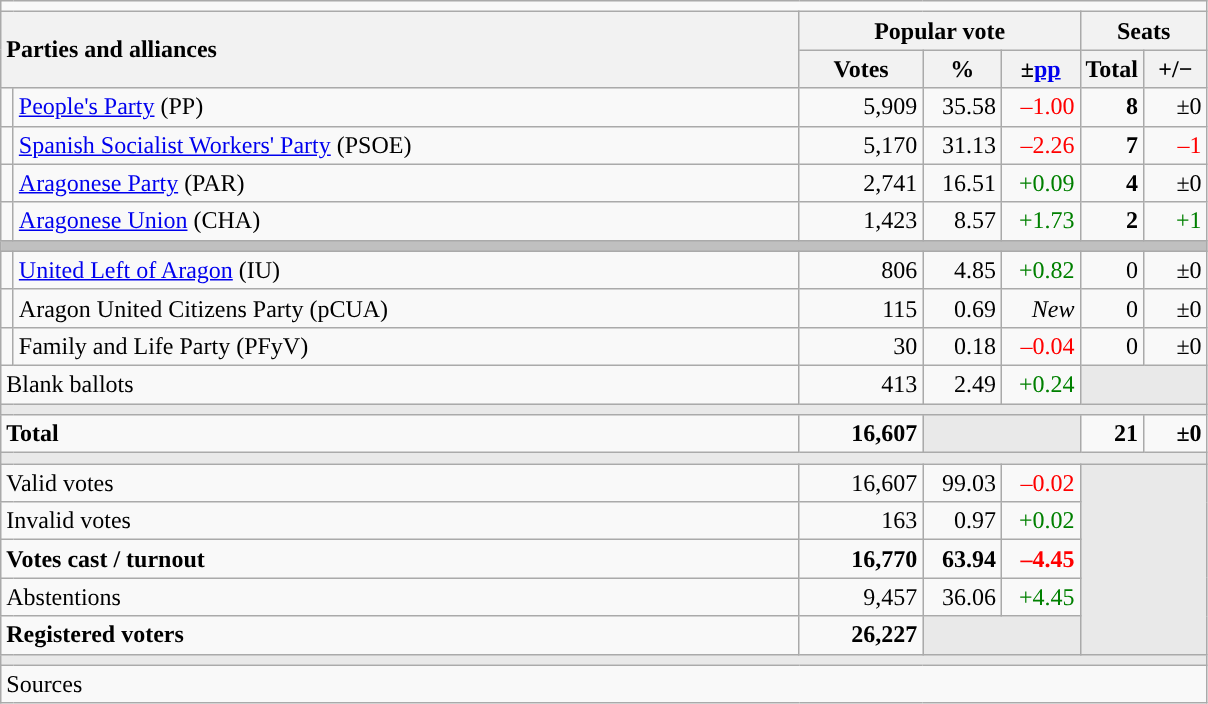<table class="wikitable" style="text-align:right;">
<tr>
<td colspan="7"></td>
</tr>
<tr>
<th style="text-align:left;" rowspan="2" colspan="2" width="525">Parties and alliances</th>
<th colspan="3">Popular vote</th>
<th colspan="2">Seats</th>
</tr>
<tr>
<th width="75">Votes</th>
<th width="45">%</th>
<th width="45">±<a href='#'>pp</a></th>
<th width="35">Total</th>
<th width="35">+/−</th>
</tr>
<tr>
<td width="1" style="color:inherit;background:"></td>
<td align="left"><a href='#'>People's Party</a> (PP)</td>
<td>5,909</td>
<td>35.58</td>
<td style="color:red;">–1.00</td>
<td><strong>8</strong></td>
<td>±0</td>
</tr>
<tr>
<td style="color:inherit;background:"></td>
<td align="left"><a href='#'>Spanish Socialist Workers' Party</a> (PSOE)</td>
<td>5,170</td>
<td>31.13</td>
<td style="color:red;">–2.26</td>
<td><strong>7</strong></td>
<td style="color:red;">–1</td>
</tr>
<tr>
<td style="color:inherit;background:"></td>
<td align="left"><a href='#'>Aragonese Party</a> (PAR)</td>
<td>2,741</td>
<td>16.51</td>
<td style="color:green;">+0.09</td>
<td><strong>4</strong></td>
<td>±0</td>
</tr>
<tr>
<td style="color:inherit;background:"></td>
<td align="left"><a href='#'>Aragonese Union</a> (CHA)</td>
<td>1,423</td>
<td>8.57</td>
<td style="color:green;">+1.73</td>
<td><strong>2</strong></td>
<td style="color:green;">+1</td>
</tr>
<tr>
<td colspan="7" bgcolor="#C0C0C0"></td>
</tr>
<tr>
<td style="color:inherit;background:"></td>
<td align="left"><a href='#'>United Left of Aragon</a> (IU)</td>
<td>806</td>
<td>4.85</td>
<td style="color:green;">+0.82</td>
<td>0</td>
<td>±0</td>
</tr>
<tr>
<td style="color:inherit;background:"></td>
<td align="left">Aragon United Citizens Party (pCUA)</td>
<td>115</td>
<td>0.69</td>
<td><em>New</em></td>
<td>0</td>
<td>±0</td>
</tr>
<tr>
<td style="color:inherit;background:"></td>
<td align="left">Family and Life Party (PFyV)</td>
<td>30</td>
<td>0.18</td>
<td style="color:red;">–0.04</td>
<td>0</td>
<td>±0</td>
</tr>
<tr>
<td align="left" colspan="2">Blank ballots</td>
<td>413</td>
<td>2.49</td>
<td style="color:green;">+0.24</td>
<td bgcolor="#E9E9E9" colspan="2"></td>
</tr>
<tr>
<td colspan="7" bgcolor="#E9E9E9"></td>
</tr>
<tr style="font-weight:bold;">
<td align="left" colspan="2">Total</td>
<td>16,607</td>
<td bgcolor="#E9E9E9" colspan="2"></td>
<td>21</td>
<td>±0</td>
</tr>
<tr>
<td colspan="7" bgcolor="#E9E9E9"></td>
</tr>
<tr>
<td align="left" colspan="2">Valid votes</td>
<td>16,607</td>
<td>99.03</td>
<td style="color:red;">–0.02</td>
<td bgcolor="#E9E9E9" colspan="2" rowspan="5"></td>
</tr>
<tr>
<td align="left" colspan="2">Invalid votes</td>
<td>163</td>
<td>0.97</td>
<td style="color:green;">+0.02</td>
</tr>
<tr style="font-weight:bold;">
<td align="left" colspan="2">Votes cast / turnout</td>
<td>16,770</td>
<td>63.94</td>
<td style="color:red;">–4.45</td>
</tr>
<tr>
<td align="left" colspan="2">Abstentions</td>
<td>9,457</td>
<td>36.06</td>
<td style="color:green;">+4.45</td>
</tr>
<tr style="font-weight:bold;">
<td align="left" colspan="2">Registered voters</td>
<td>26,227</td>
<td bgcolor="#E9E9E9" colspan="2"></td>
</tr>
<tr>
<td colspan="7" bgcolor="#E9E9E9"></td>
</tr>
<tr>
<td align="left" colspan="7">Sources</td>
</tr>
</table>
